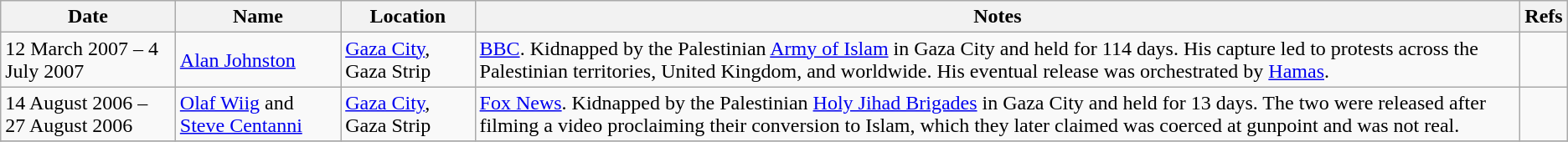<table class="wikitable sortable">
<tr>
<th>Date</th>
<th>Name</th>
<th>Location</th>
<th>Notes</th>
<th>Refs</th>
</tr>
<tr>
<td>12 March 2007 – 4 July 2007</td>
<td><a href='#'>Alan Johnston</a> </td>
<td><a href='#'>Gaza City</a>, Gaza Strip</td>
<td><a href='#'>BBC</a>. Kidnapped by the Palestinian <a href='#'>Army of Islam</a> in Gaza City and held for 114 days. His capture led to protests across the Palestinian territories, United Kingdom, and worldwide. His eventual release was orchestrated by <a href='#'>Hamas</a>.</td>
<td></td>
</tr>
<tr>
<td>14 August 2006 – 27 August 2006</td>
<td><a href='#'>Olaf Wiig</a>  and <a href='#'>Steve Centanni</a> </td>
<td><a href='#'>Gaza City</a>, Gaza Strip</td>
<td><a href='#'>Fox News</a>. Kidnapped by the Palestinian <a href='#'>Holy Jihad Brigades</a> in Gaza City and held for 13 days. The two were released after filming a video proclaiming their conversion to Islam, which they later claimed was coerced at gunpoint and was not real.</td>
<td></td>
</tr>
<tr>
</tr>
</table>
